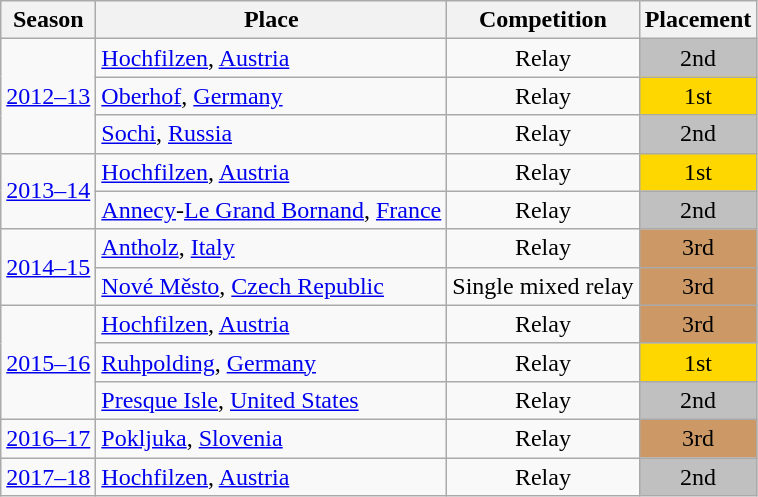<table class="wikitable sortable" style="text-align: center;">
<tr>
<th>Season</th>
<th>Place</th>
<th>Competition</th>
<th>Placement</th>
</tr>
<tr>
<td rowspan="3"><a href='#'>2012–13</a></td>
<td align="left"> <a href='#'>Hochfilzen</a>, <a href='#'>Austria</a></td>
<td>Relay</td>
<td bgcolor=silver>2nd</td>
</tr>
<tr>
<td align="left"> <a href='#'>Oberhof</a>, <a href='#'>Germany</a></td>
<td>Relay</td>
<td bgcolor="gold">1st</td>
</tr>
<tr>
<td align="left"> <a href='#'>Sochi</a>, <a href='#'>Russia</a></td>
<td>Relay</td>
<td bgcolor=silver>2nd</td>
</tr>
<tr>
<td rowspan="2"><a href='#'>2013–14</a></td>
<td align="left"> <a href='#'>Hochfilzen</a>, <a href='#'>Austria</a></td>
<td>Relay</td>
<td bgcolor="gold">1st</td>
</tr>
<tr>
<td align="left"> <a href='#'>Annecy</a>-<a href='#'>Le Grand Bornand</a>, <a href='#'>France</a></td>
<td>Relay</td>
<td bgcolor="Silver">2nd</td>
</tr>
<tr>
<td rowspan="2"><a href='#'>2014–15</a></td>
<td align="left"> <a href='#'>Antholz</a>, <a href='#'>Italy</a></td>
<td>Relay</td>
<td bgcolor="cc9966">3rd</td>
</tr>
<tr>
<td align="left"> <a href='#'>Nové Město</a>, <a href='#'>Czech Republic</a></td>
<td>Single mixed relay</td>
<td bgcolor="cc9966">3rd</td>
</tr>
<tr>
<td rowspan="3"><a href='#'>2015–16</a></td>
<td align="left"> <a href='#'>Hochfilzen</a>, <a href='#'>Austria</a></td>
<td>Relay</td>
<td bgcolor="cc9966">3rd</td>
</tr>
<tr>
<td align="left"> <a href='#'>Ruhpolding</a>, <a href='#'>Germany</a></td>
<td>Relay</td>
<td bgcolor=gold>1st</td>
</tr>
<tr>
<td align="left"> <a href='#'>Presque Isle</a>, <a href='#'>United States</a></td>
<td>Relay</td>
<td bgcolor=silver>2nd</td>
</tr>
<tr>
<td><a href='#'>2016–17</a></td>
<td align="left"> <a href='#'>Pokljuka</a>, <a href='#'>Slovenia</a></td>
<td>Relay</td>
<td bgcolor="cc9966">3rd</td>
</tr>
<tr>
<td><a href='#'>2017–18</a></td>
<td align="left"> <a href='#'>Hochfilzen</a>, <a href='#'>Austria</a></td>
<td>Relay</td>
<td bgcolor=silver>2nd</td>
</tr>
</table>
